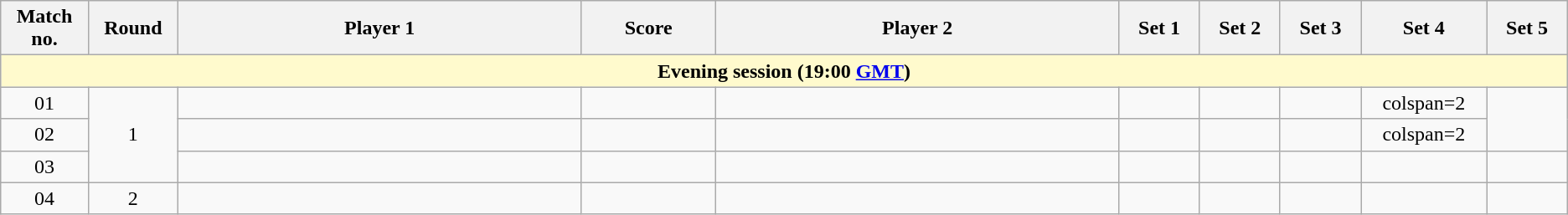<table class="wikitable">
<tr>
<th width="2%">Match no.</th>
<th width="2%">Round</th>
<th width="15%">Player 1</th>
<th width="5%">Score</th>
<th width="15%">Player 2</th>
<th width="3%">Set 1</th>
<th width="3%">Set 2</th>
<th width="3%">Set 3</th>
<th width="3%">Set 4</th>
<th width="3%">Set 5</th>
</tr>
<tr>
<td colspan="10" style="text-align:center; background-color:#FFFACD"><strong>Evening session (19:00 <a href='#'>GMT</a>)</strong></td>
</tr>
<tr style=text-align:center;">
<td>01</td>
<td rowspan=3>1</td>
<td></td>
<td></td>
<td></td>
<td></td>
<td></td>
<td></td>
<td>colspan=2</td>
</tr>
<tr style=text-align:center;">
<td>02</td>
<td></td>
<td></td>
<td></td>
<td></td>
<td></td>
<td></td>
<td>colspan=2</td>
</tr>
<tr style=text-align:center;">
<td>03</td>
<td></td>
<td></td>
<td></td>
<td></td>
<td></td>
<td></td>
<td></td>
<td></td>
</tr>
<tr style=text-align:center;">
<td>04</td>
<td>2</td>
<td></td>
<td></td>
<td></td>
<td></td>
<td></td>
<td></td>
<td></td>
<td></td>
</tr>
</table>
